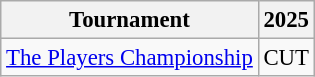<table class="wikitable" style="font-size:95%;text-align:center;">
<tr>
<th>Tournament</th>
<th>2025</th>
</tr>
<tr>
<td align=left><a href='#'>The Players Championship</a></td>
<td>CUT</td>
</tr>
</table>
